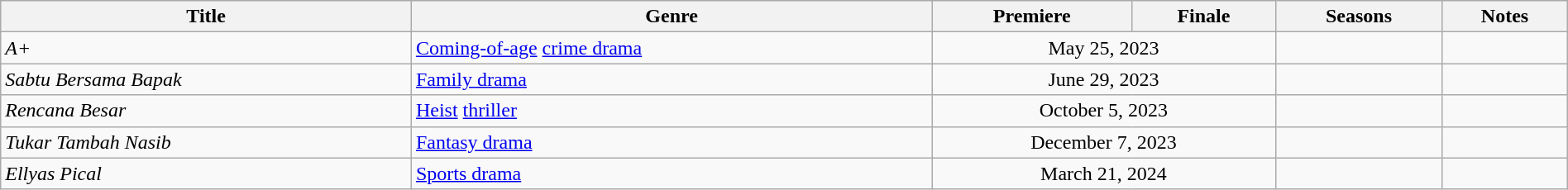<table class="wikitable sortable" style="width:100%;">
<tr>
<th>Title</th>
<th>Genre</th>
<th>Premiere</th>
<th>Finale</th>
<th>Seasons</th>
<th>Notes</th>
</tr>
<tr>
<td><em>A+</em></td>
<td><a href='#'>Coming-of-age</a> <a href='#'>crime drama</a></td>
<td colspan="2" style="text-align:center">May 25, 2023</td>
<td></td>
<td></td>
</tr>
<tr>
<td><em>Sabtu Bersama Bapak</em></td>
<td><a href='#'>Family drama</a></td>
<td colspan="2" style="text-align:center">June 29, 2023</td>
<td></td>
<td></td>
</tr>
<tr>
<td><em>Rencana Besar</em></td>
<td><a href='#'>Heist</a> <a href='#'>thriller</a></td>
<td colspan="2" style="text-align:center">October 5, 2023</td>
<td></td>
<td></td>
</tr>
<tr>
<td><em>Tukar Tambah Nasib</em></td>
<td><a href='#'>Fantasy drama</a></td>
<td colspan="2" style="text-align:center">December 7, 2023</td>
<td></td>
<td></td>
</tr>
<tr>
<td><em>Ellyas Pical</em></td>
<td><a href='#'>Sports drama</a></td>
<td colspan="2" style="text-align:center">March 21, 2024</td>
<td></td>
<td></td>
</tr>
</table>
